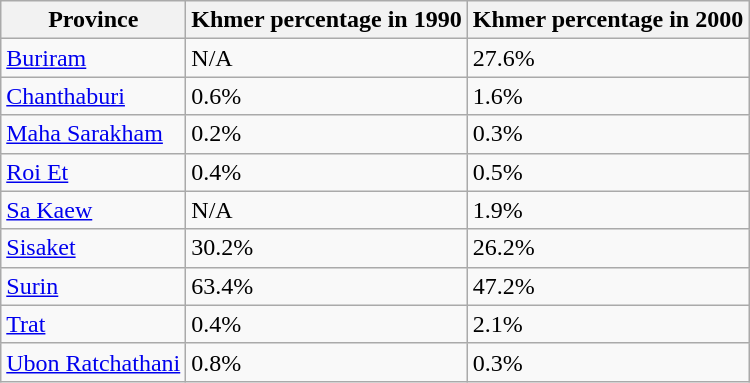<table class="wikitable sortable">
<tr>
<th>Province</th>
<th>Khmer percentage in 1990</th>
<th>Khmer percentage in 2000</th>
</tr>
<tr>
<td><a href='#'>Buriram</a></td>
<td>N/A</td>
<td>27.6%</td>
</tr>
<tr>
<td><a href='#'>Chanthaburi</a></td>
<td>0.6%</td>
<td>1.6%</td>
</tr>
<tr>
<td><a href='#'>Maha Sarakham</a></td>
<td>0.2%</td>
<td>0.3%</td>
</tr>
<tr>
<td><a href='#'>Roi Et</a></td>
<td>0.4%</td>
<td>0.5%</td>
</tr>
<tr>
<td><a href='#'>Sa Kaew</a></td>
<td data-sort-value="0">N/A</td>
<td>1.9%</td>
</tr>
<tr>
<td><a href='#'>Sisaket</a></td>
<td>30.2%</td>
<td>26.2%</td>
</tr>
<tr>
<td><a href='#'>Surin</a></td>
<td>63.4%</td>
<td>47.2%</td>
</tr>
<tr>
<td><a href='#'>Trat</a></td>
<td>0.4%</td>
<td>2.1%</td>
</tr>
<tr>
<td><a href='#'>Ubon Ratchathani</a></td>
<td>0.8%</td>
<td>0.3%</td>
</tr>
</table>
